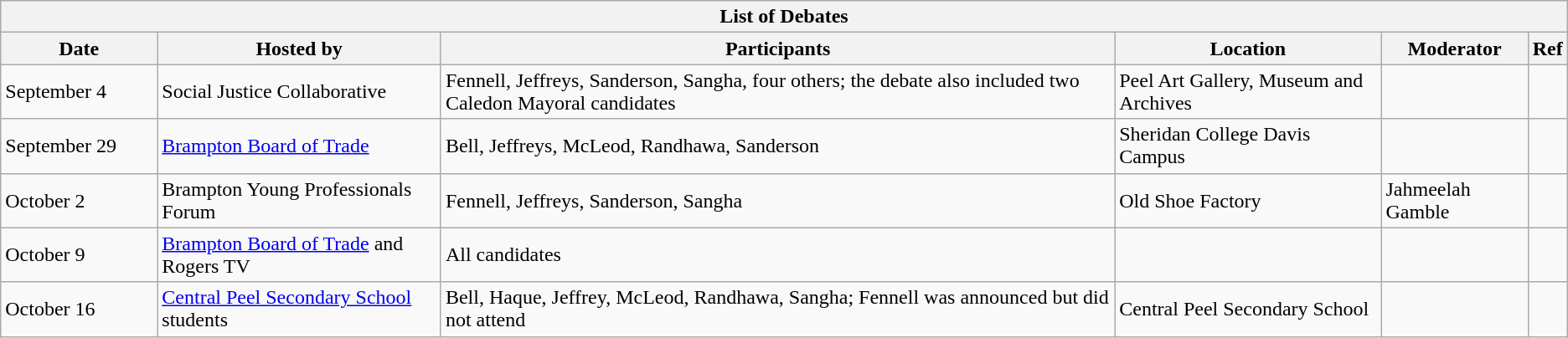<table class="wikitable">
<tr style="background:#e9e9e9;">
<th colspan="6">List of Debates</th>
</tr>
<tr>
<th style="width:10%">Date</th>
<th>Hosted by</th>
<th>Participants</th>
<th>Location</th>
<th>Moderator</th>
<th>Ref</th>
</tr>
<tr>
<td>September 4</td>
<td>Social Justice Collaborative</td>
<td>Fennell, Jeffreys, Sanderson, Sangha, four others; the debate also included two Caledon Mayoral candidates</td>
<td>Peel Art Gallery, Museum and Archives</td>
<td></td>
<td></td>
</tr>
<tr>
<td>September 29</td>
<td><a href='#'>Brampton Board of Trade</a></td>
<td>Bell, Jeffreys, McLeod, Randhawa, Sanderson</td>
<td>Sheridan College Davis Campus</td>
<td></td>
<td></td>
</tr>
<tr>
<td>October 2</td>
<td>Brampton Young Professionals Forum</td>
<td>Fennell, Jeffreys, Sanderson, Sangha</td>
<td>Old Shoe Factory</td>
<td>Jahmeelah Gamble</td>
<td></td>
</tr>
<tr>
<td>October 9</td>
<td><a href='#'>Brampton Board of Trade</a> and Rogers TV</td>
<td>All candidates</td>
<td></td>
<td></td>
<td></td>
</tr>
<tr>
<td>October 16</td>
<td><a href='#'>Central Peel Secondary School</a> students</td>
<td>Bell, Haque, Jeffrey, McLeod, Randhawa, Sangha; Fennell was announced but did not attend</td>
<td>Central Peel Secondary School</td>
<td></td>
<td></td>
</tr>
</table>
